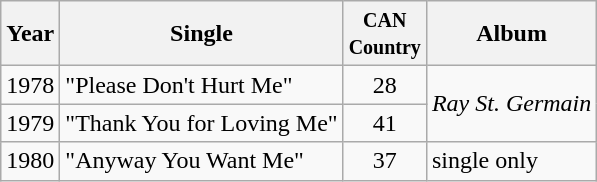<table class="wikitable">
<tr>
<th>Year</th>
<th>Single</th>
<th width="45"><small>CAN Country</small></th>
<th>Album</th>
</tr>
<tr>
<td>1978</td>
<td>"Please Don't Hurt Me"</td>
<td align="center">28</td>
<td rowspan="2"><em>Ray St. Germain</em></td>
</tr>
<tr>
<td>1979</td>
<td>"Thank You for Loving Me"</td>
<td align="center">41</td>
</tr>
<tr>
<td>1980</td>
<td>"Anyway You Want Me"</td>
<td align="center">37</td>
<td>single only</td>
</tr>
</table>
